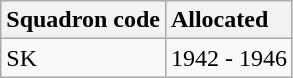<table class="wikitable">
<tr>
<th style="text-align: left;">Squadron code</th>
<th style="text-align: left;">Allocated</th>
</tr>
<tr>
<td>SK</td>
<td>1942 - 1946</td>
</tr>
</table>
